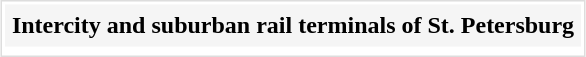<table class="collapsible collapsed" style="border:1px solid #ddd; float:center; margin:5px auto 0 auto;">
<tr>
<th style="background:#f5f5f5; padding:5px;">Intercity and suburban rail terminals of St. Petersburg</th>
</tr>
<tr>
<td></td>
</tr>
</table>
